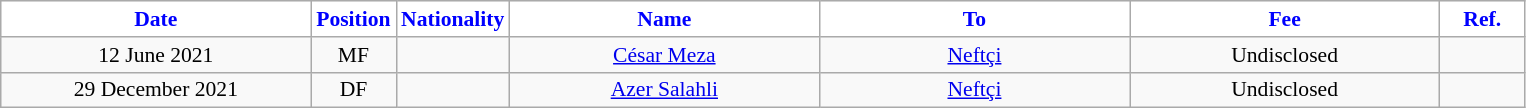<table class="wikitable"  style="text-align:center; font-size:90%; ">
<tr>
<th style="background:white; color:blue; width:200px;">Date</th>
<th style="background:white; color:blue; width:50px;">Position</th>
<th style="background:white; color:blue; width:50px;">Nationality</th>
<th style="background:white; color:blue; width:200px;">Name</th>
<th style="background:white; color:blue; width:200px;">To</th>
<th style="background:white; color:blue; width:200px;">Fee</th>
<th style="background:white; color:blue; width:50px;">Ref.</th>
</tr>
<tr>
<td>12 June 2021</td>
<td>MF</td>
<td></td>
<td><a href='#'>César Meza</a></td>
<td><a href='#'>Neftçi</a></td>
<td>Undisclosed</td>
<td></td>
</tr>
<tr>
<td>29 December 2021</td>
<td>DF</td>
<td></td>
<td><a href='#'>Azer Salahli</a></td>
<td><a href='#'>Neftçi</a></td>
<td>Undisclosed</td>
<td></td>
</tr>
</table>
